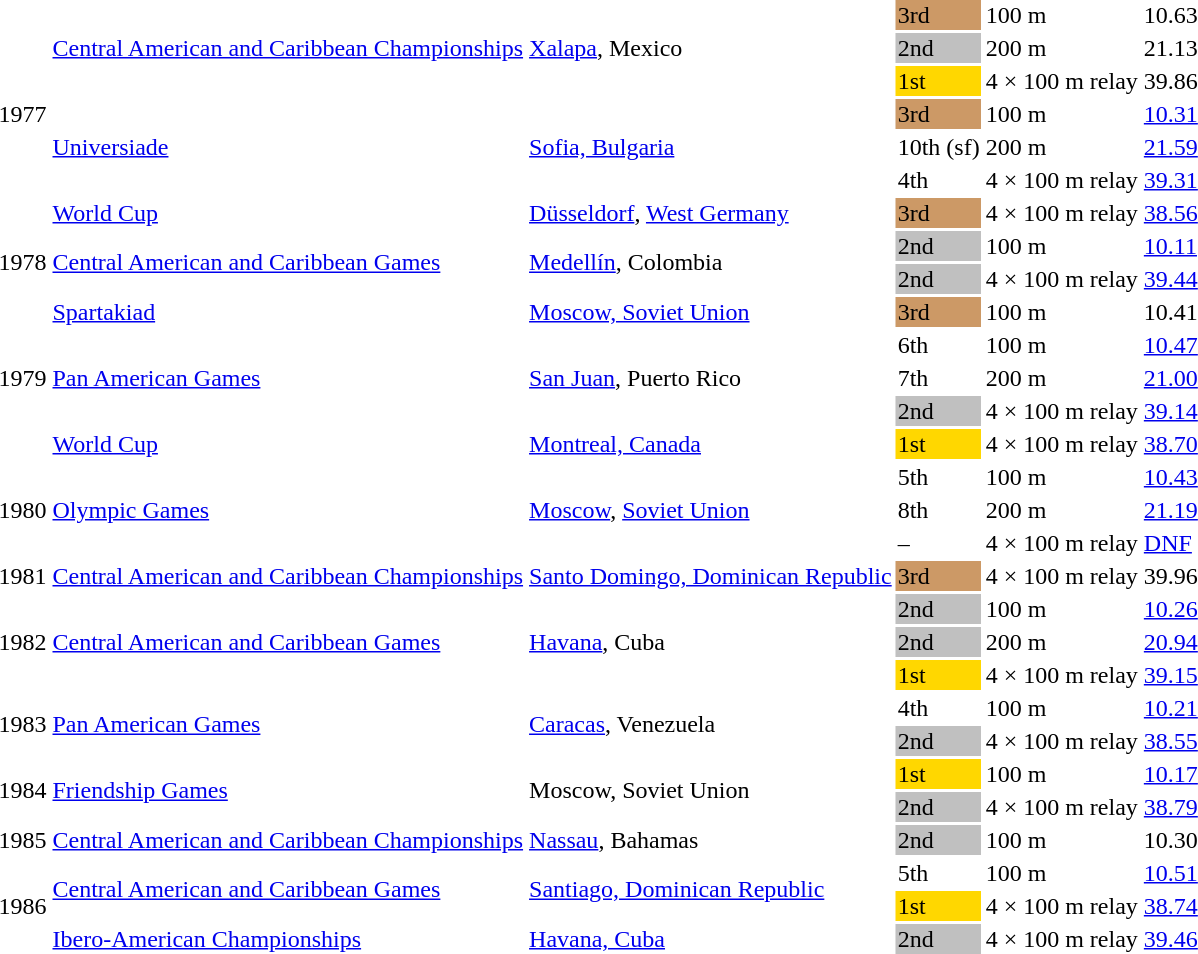<table>
<tr>
<td rowspan=7>1977</td>
<td rowspan=3><a href='#'>Central American and Caribbean Championships</a></td>
<td rowspan=3><a href='#'>Xalapa</a>, Mexico</td>
<td bgcolor="cc9966">3rd</td>
<td>100 m</td>
<td>10.63</td>
</tr>
<tr>
<td bgcolor="silver">2nd</td>
<td>200 m</td>
<td>21.13</td>
</tr>
<tr>
<td bgcolor=gold>1st</td>
<td>4 × 100 m relay</td>
<td>39.86</td>
</tr>
<tr>
<td rowspan=3><a href='#'>Universiade</a></td>
<td rowspan=3><a href='#'>Sofia, Bulgaria</a></td>
<td bgcolor=cc9966>3rd</td>
<td>100 m</td>
<td><a href='#'>10.31</a></td>
</tr>
<tr>
<td>10th (sf)</td>
<td>200 m</td>
<td><a href='#'>21.59</a></td>
</tr>
<tr>
<td>4th</td>
<td>4 × 100 m relay</td>
<td><a href='#'>39.31</a></td>
</tr>
<tr>
<td><a href='#'>World Cup</a></td>
<td><a href='#'>Düsseldorf</a>, <a href='#'>West Germany</a></td>
<td bgcolor="cc9966">3rd</td>
<td>4 × 100 m relay</td>
<td><a href='#'>38.56</a></td>
</tr>
<tr>
<td rowspan=2>1978</td>
<td rowspan=2><a href='#'>Central American and Caribbean Games</a></td>
<td rowspan=2><a href='#'>Medellín</a>, Colombia</td>
<td bgcolor="silver">2nd</td>
<td>100 m</td>
<td><a href='#'>10.11</a></td>
</tr>
<tr>
<td bgcolor=silver>2nd</td>
<td>4 × 100 m relay</td>
<td><a href='#'>39.44</a></td>
</tr>
<tr>
<td rowspan=5>1979</td>
<td><a href='#'>Spartakiad</a></td>
<td><a href='#'>Moscow, Soviet Union</a></td>
<td bgcolor=cc9966>3rd</td>
<td>100 m</td>
<td>10.41</td>
</tr>
<tr>
<td rowspan=3><a href='#'>Pan American Games</a></td>
<td rowspan=3><a href='#'>San Juan</a>, Puerto Rico</td>
<td>6th</td>
<td>100 m</td>
<td><a href='#'>10.47</a></td>
</tr>
<tr>
<td>7th</td>
<td>200 m</td>
<td><a href='#'>21.00</a></td>
</tr>
<tr>
<td bgcolor="silver">2nd</td>
<td>4 × 100 m relay</td>
<td><a href='#'>39.14</a></td>
</tr>
<tr>
<td><a href='#'>World Cup</a></td>
<td><a href='#'>Montreal, Canada</a></td>
<td bgcolor=gold>1st</td>
<td>4 × 100 m relay</td>
<td><a href='#'>38.70</a></td>
</tr>
<tr>
<td rowspan=3>1980</td>
<td rowspan=3><a href='#'>Olympic Games</a></td>
<td rowspan=3><a href='#'>Moscow</a>, <a href='#'>Soviet Union</a></td>
<td>5th</td>
<td>100 m</td>
<td><a href='#'>10.43</a></td>
</tr>
<tr>
<td>8th</td>
<td>200 m</td>
<td><a href='#'>21.19</a></td>
</tr>
<tr>
<td>–</td>
<td>4 × 100 m relay</td>
<td><a href='#'>DNF</a></td>
</tr>
<tr>
<td>1981</td>
<td><a href='#'>Central American and Caribbean Championships</a></td>
<td><a href='#'>Santo Domingo, Dominican Republic</a></td>
<td bgcolor=cc9966>3rd</td>
<td>4 × 100 m relay</td>
<td>39.96</td>
</tr>
<tr>
<td rowspan=3>1982</td>
<td rowspan=3><a href='#'>Central American and Caribbean Games</a></td>
<td rowspan=3><a href='#'>Havana</a>, Cuba</td>
<td bgcolor="silver">2nd</td>
<td>100 m</td>
<td><a href='#'>10.26</a></td>
</tr>
<tr>
<td bgcolor="silver">2nd</td>
<td>200 m</td>
<td><a href='#'>20.94</a></td>
</tr>
<tr>
<td bgcolor=gold>1st</td>
<td>4 × 100 m relay</td>
<td><a href='#'>39.15</a></td>
</tr>
<tr>
<td rowspan=2>1983</td>
<td rowspan=2><a href='#'>Pan American Games</a></td>
<td rowspan=2><a href='#'>Caracas</a>, Venezuela</td>
<td>4th</td>
<td>100 m</td>
<td><a href='#'>10.21</a></td>
</tr>
<tr>
<td bgcolor="silver">2nd</td>
<td>4 × 100 m relay</td>
<td><a href='#'>38.55</a></td>
</tr>
<tr>
<td rowspan=2>1984</td>
<td rowspan=2><a href='#'>Friendship Games</a></td>
<td rowspan=2>Moscow, Soviet Union</td>
<td bgcolor="gold">1st</td>
<td>100 m</td>
<td><a href='#'>10.17</a></td>
</tr>
<tr>
<td bgcolor="silver">2nd</td>
<td>4 × 100 m relay</td>
<td><a href='#'>38.79</a></td>
</tr>
<tr>
<td>1985</td>
<td><a href='#'>Central American and Caribbean Championships</a></td>
<td><a href='#'>Nassau</a>, Bahamas</td>
<td bgcolor="silver">2nd</td>
<td>100 m</td>
<td>10.30</td>
</tr>
<tr>
<td rowspan=3>1986</td>
<td rowspan=2><a href='#'>Central American and Caribbean Games</a></td>
<td rowspan=2><a href='#'>Santiago, Dominican Republic</a></td>
<td>5th</td>
<td>100 m</td>
<td><a href='#'>10.51</a></td>
</tr>
<tr>
<td bgcolor=gold>1st</td>
<td>4 × 100 m relay</td>
<td><a href='#'>38.74</a></td>
</tr>
<tr>
<td><a href='#'>Ibero-American Championships</a></td>
<td><a href='#'>Havana, Cuba</a></td>
<td bgcolor=silver>2nd</td>
<td>4 × 100 m relay</td>
<td><a href='#'>39.46</a></td>
</tr>
</table>
